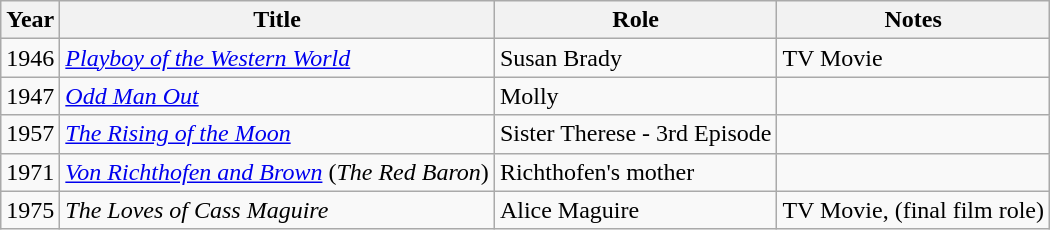<table class="wikitable">
<tr>
<th>Year</th>
<th>Title</th>
<th>Role</th>
<th>Notes</th>
</tr>
<tr>
<td>1946</td>
<td><em><a href='#'>Playboy of the Western World</a></em></td>
<td>Susan Brady</td>
<td>TV Movie</td>
</tr>
<tr>
<td>1947</td>
<td><em><a href='#'>Odd Man Out</a></em></td>
<td>Molly</td>
<td></td>
</tr>
<tr>
<td>1957</td>
<td><em><a href='#'>The Rising of the Moon</a></em></td>
<td>Sister Therese - 3rd Episode</td>
<td></td>
</tr>
<tr>
<td>1971</td>
<td><em><a href='#'>Von Richthofen and Brown</a></em> (<em>The Red Baron</em>)</td>
<td>Richthofen's mother</td>
<td></td>
</tr>
<tr>
<td>1975</td>
<td><em>The Loves of Cass Maguire</em></td>
<td>Alice Maguire</td>
<td>TV Movie, (final film role)</td>
</tr>
</table>
